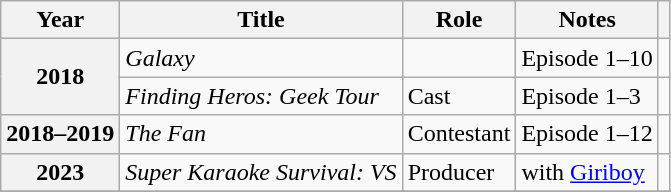<table class="wikitable sortable plainrowheaders">
<tr>
<th scope="col">Year</th>
<th scope="col">Title</th>
<th scope="col">Role</th>
<th scope="col" class="unsortable">Notes</th>
<th scope="col" class="unsortable"></th>
</tr>
<tr>
<th scope="row" rowspan=2>2018</th>
<td><em>Galaxy</em> </td>
<td></td>
<td>Episode 1–10</td>
<td></td>
</tr>
<tr>
<td><em>Finding Heros: Geek Tour</em> </td>
<td>Cast</td>
<td>Episode 1–3</td>
<td></td>
</tr>
<tr>
<th scope="row">2018–2019</th>
<td><em>The Fan</em> </td>
<td>Contestant</td>
<td>Episode 1–12</td>
<td></td>
</tr>
<tr>
<th scope="row">2023</th>
<td><em>Super Karaoke Survival: VS</em></td>
<td>Producer</td>
<td>with <a href='#'>Giriboy</a></td>
<td style="text-align:center"></td>
</tr>
<tr>
</tr>
</table>
